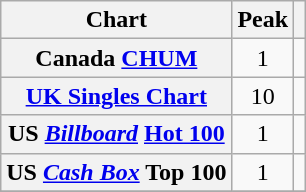<table class="wikitable sortable" plainrowheaders" style="text-align:center;">
<tr>
<th scope="col">Chart</th>
<th scope="col">Peak</th>
<th scope="col" class="unsortable"></th>
</tr>
<tr>
<th scope="row">Canada <a href='#'>CHUM</a></th>
<td>1</td>
<td></td>
</tr>
<tr>
<th scope="row"><a href='#'>UK Singles Chart</a></th>
<td>10</td>
<td></td>
</tr>
<tr>
<th scope="row">US <em><a href='#'>Billboard</a></em> <a href='#'>Hot 100</a></th>
<td>1</td>
<td></td>
</tr>
<tr>
<th scope="row">US <a href='#'><em>Cash Box</em></a> Top 100</th>
<td>1</td>
<td></td>
</tr>
<tr>
</tr>
</table>
